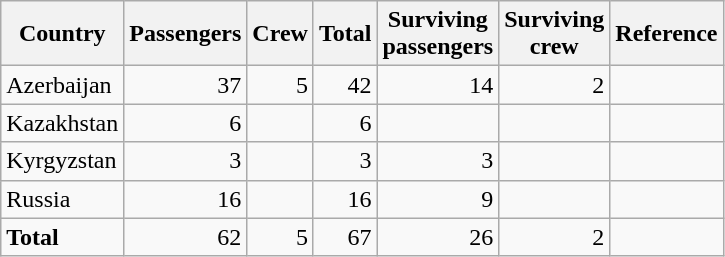<table class="wikitable" style="text-align:right;">
<tr>
<th>Country</th>
<th>Passengers</th>
<th>Crew</th>
<th>Total</th>
<th>Surviving<br>passengers</th>
<th>Surviving<br>crew</th>
<th>Reference</th>
</tr>
<tr>
<td style="text-align:left;">Azerbaijan</td>
<td>37</td>
<td>5</td>
<td>42</td>
<td>14</td>
<td>2</td>
<td></td>
</tr>
<tr>
<td style="text-align:left;">Kazakhstan</td>
<td>6</td>
<td></td>
<td>6</td>
<td></td>
<td></td>
<td></td>
</tr>
<tr>
<td style="text-align:left;">Kyrgyzstan</td>
<td>3</td>
<td></td>
<td>3</td>
<td>3</td>
<td></td>
<td></td>
</tr>
<tr>
<td style="text-align:left;">Russia</td>
<td>16</td>
<td></td>
<td>16</td>
<td>9</td>
<td></td>
<td></td>
</tr>
<tr>
<td style="text-align:left;"><strong>Total</strong></td>
<td>62</td>
<td>5</td>
<td>67</td>
<td>26</td>
<td>2</td>
<td></td>
</tr>
</table>
